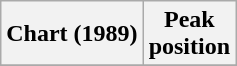<table class="wikitable plainrowheaders" style="text-align:center">
<tr>
<th scope="col">Chart (1989)</th>
<th scope="col">Peak<br>position</th>
</tr>
<tr>
</tr>
</table>
